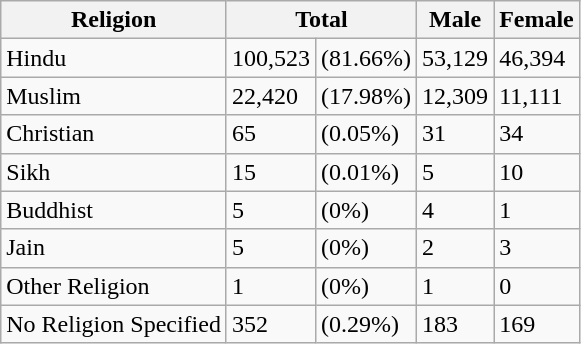<table class="wikitable">
<tr>
<th>Religion</th>
<th colspan="2">Total</th>
<th>Male</th>
<th>Female</th>
</tr>
<tr>
<td>Hindu</td>
<td>100,523</td>
<td>(81.66%)</td>
<td>53,129</td>
<td>46,394</td>
</tr>
<tr>
<td>Muslim</td>
<td>22,420</td>
<td>(17.98%)</td>
<td>12,309</td>
<td>11,111</td>
</tr>
<tr>
<td>Christian</td>
<td>65</td>
<td>(0.05%)</td>
<td>31</td>
<td>34</td>
</tr>
<tr>
<td>Sikh</td>
<td>15</td>
<td>(0.01%)</td>
<td>5</td>
<td>10</td>
</tr>
<tr>
<td>Buddhist</td>
<td>5</td>
<td>(0%)</td>
<td>4</td>
<td>1</td>
</tr>
<tr>
<td>Jain</td>
<td>5</td>
<td>(0%)</td>
<td>2</td>
<td>3</td>
</tr>
<tr>
<td>Other Religion</td>
<td>1</td>
<td>(0%)</td>
<td>1</td>
<td>0</td>
</tr>
<tr>
<td>No Religion Specified</td>
<td>352</td>
<td>(0.29%)</td>
<td>183</td>
<td>169</td>
</tr>
</table>
